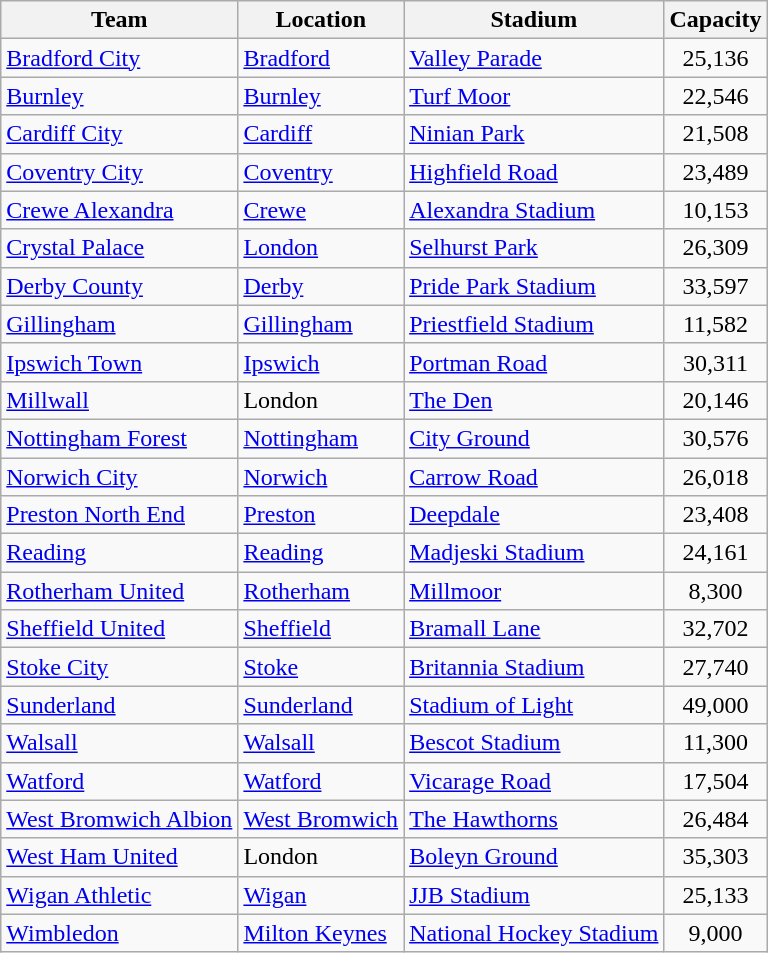<table class="wikitable sortable" style="text-align: left;">
<tr>
<th>Team</th>
<th>Location</th>
<th>Stadium</th>
<th>Capacity</th>
</tr>
<tr>
<td><a href='#'>Bradford City</a></td>
<td><a href='#'>Bradford</a></td>
<td><a href='#'>Valley Parade</a></td>
<td align=center>25,136</td>
</tr>
<tr>
<td><a href='#'>Burnley</a></td>
<td><a href='#'>Burnley</a></td>
<td><a href='#'>Turf Moor</a></td>
<td align=center>22,546</td>
</tr>
<tr>
<td><a href='#'>Cardiff City</a></td>
<td><a href='#'>Cardiff</a></td>
<td><a href='#'>Ninian Park</a></td>
<td align=center>21,508</td>
</tr>
<tr>
<td><a href='#'>Coventry City</a></td>
<td><a href='#'>Coventry</a></td>
<td><a href='#'>Highfield Road</a></td>
<td align=center>23,489</td>
</tr>
<tr>
<td><a href='#'>Crewe Alexandra</a></td>
<td><a href='#'>Crewe</a></td>
<td><a href='#'>Alexandra Stadium</a></td>
<td align=center>10,153</td>
</tr>
<tr>
<td><a href='#'>Crystal Palace</a></td>
<td><a href='#'>London</a></td>
<td><a href='#'>Selhurst Park</a></td>
<td align=center>26,309</td>
</tr>
<tr>
<td><a href='#'>Derby County</a></td>
<td><a href='#'>Derby</a></td>
<td><a href='#'>Pride Park Stadium</a></td>
<td align=center>33,597</td>
</tr>
<tr>
<td><a href='#'>Gillingham</a></td>
<td><a href='#'>Gillingham</a></td>
<td><a href='#'>Priestfield Stadium</a></td>
<td align=center>11,582</td>
</tr>
<tr>
<td><a href='#'>Ipswich Town</a></td>
<td><a href='#'>Ipswich</a></td>
<td><a href='#'>Portman Road</a></td>
<td align=center>30,311</td>
</tr>
<tr>
<td><a href='#'>Millwall</a></td>
<td>London</td>
<td><a href='#'>The Den</a></td>
<td align=center>20,146</td>
</tr>
<tr>
<td><a href='#'>Nottingham Forest</a></td>
<td><a href='#'>Nottingham</a></td>
<td><a href='#'>City Ground</a></td>
<td align=center>30,576</td>
</tr>
<tr>
<td><a href='#'>Norwich City</a></td>
<td><a href='#'>Norwich</a></td>
<td><a href='#'>Carrow Road</a></td>
<td align=center>26,018</td>
</tr>
<tr>
<td><a href='#'>Preston North End</a></td>
<td><a href='#'>Preston</a></td>
<td><a href='#'>Deepdale</a></td>
<td align=center>23,408</td>
</tr>
<tr>
<td><a href='#'>Reading</a></td>
<td><a href='#'>Reading</a></td>
<td><a href='#'>Madjeski Stadium</a></td>
<td align=center>24,161</td>
</tr>
<tr>
<td><a href='#'>Rotherham United</a></td>
<td><a href='#'>Rotherham</a></td>
<td><a href='#'>Millmoor</a></td>
<td align=center>8,300</td>
</tr>
<tr>
<td><a href='#'>Sheffield United</a></td>
<td><a href='#'>Sheffield</a></td>
<td><a href='#'>Bramall Lane</a></td>
<td align=center>32,702</td>
</tr>
<tr>
<td><a href='#'>Stoke City</a></td>
<td><a href='#'>Stoke</a></td>
<td><a href='#'>Britannia Stadium</a></td>
<td align=center>27,740</td>
</tr>
<tr>
<td><a href='#'>Sunderland</a></td>
<td><a href='#'>Sunderland</a></td>
<td><a href='#'>Stadium of Light</a></td>
<td align=center>49,000</td>
</tr>
<tr>
<td><a href='#'>Walsall</a></td>
<td><a href='#'>Walsall</a></td>
<td><a href='#'>Bescot Stadium</a></td>
<td align=center>11,300</td>
</tr>
<tr>
<td><a href='#'>Watford</a></td>
<td><a href='#'>Watford</a></td>
<td><a href='#'>Vicarage Road</a></td>
<td align=center>17,504</td>
</tr>
<tr>
<td><a href='#'>West Bromwich Albion</a></td>
<td><a href='#'>West Bromwich</a></td>
<td><a href='#'>The Hawthorns</a></td>
<td align=center>26,484</td>
</tr>
<tr>
<td><a href='#'>West Ham United</a></td>
<td>London</td>
<td><a href='#'>Boleyn Ground</a></td>
<td align=center>35,303</td>
</tr>
<tr>
<td><a href='#'>Wigan Athletic</a></td>
<td><a href='#'>Wigan</a></td>
<td><a href='#'>JJB Stadium</a></td>
<td align=center>25,133</td>
</tr>
<tr>
<td><a href='#'>Wimbledon</a></td>
<td><a href='#'>Milton Keynes</a></td>
<td><a href='#'>National Hockey Stadium</a></td>
<td align=center>9,000</td>
</tr>
</table>
